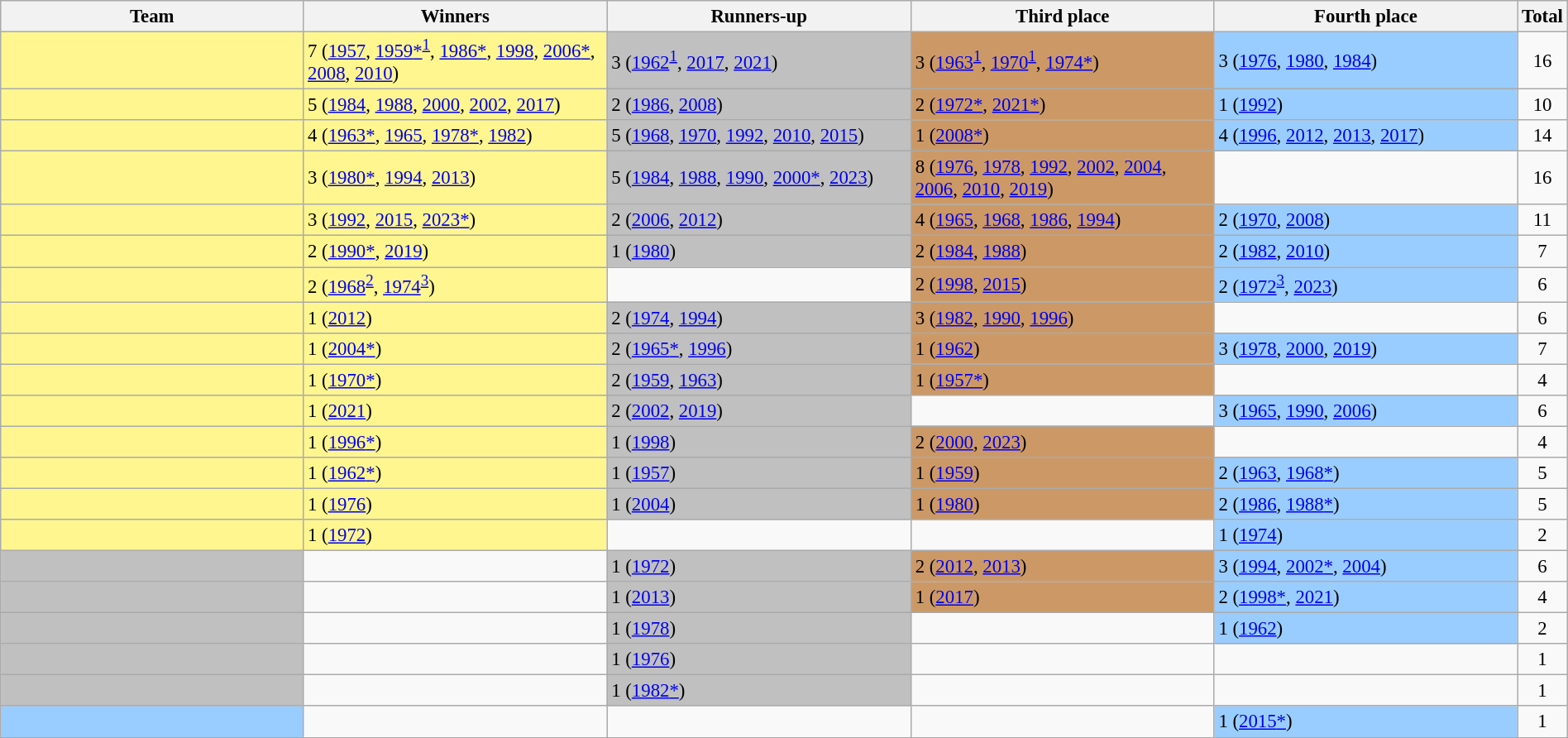<table class="wikitable" bgcolor="#f7f8ff" style="font-size: 95%; border: gray 1px; border-collapse: collapse; width:100%">
<tr>
<th width="20%">Team</th>
<th width="20%">Winners</th>
<th width="20%">Runners-up</th>
<th width="20%">Third place</th>
<th width="20%">Fourth place</th>
<th width="10%">Total</th>
</tr>
<tr>
<td bgcolor=#fff68f></td>
<td bgcolor=#fff68f>7 (<a href='#'>1957</a>, <a href='#'>1959</a><a href='#'>*</a><sup><a href='#'>1</a></sup>, <a href='#'>1986</a><a href='#'>*</a>, <a href='#'>1998</a>, <a href='#'>2006</a><a href='#'>*</a>, <a href='#'>2008</a>, <a href='#'>2010</a>)</td>
<td bgcolor=#C0C0C0>3 (<a href='#'>1962</a><sup><a href='#'>1</a></sup>, <a href='#'>2017</a>, <a href='#'>2021</a>)</td>
<td bgcolor=#cc9966>3 (<a href='#'>1963</a><sup><a href='#'>1</a></sup>, <a href='#'>1970</a><sup><a href='#'>1</a></sup>, <a href='#'>1974</a><a href='#'>*</a>)</td>
<td bgcolor=#9acdff>3 (<a href='#'>1976</a>, <a href='#'>1980</a>, <a href='#'>1984</a>)</td>
<td align=center>16</td>
</tr>
<tr>
<td bgcolor=#fff68f></td>
<td bgcolor=#fff68f>5 (<a href='#'>1984</a>, <a href='#'>1988</a>, <a href='#'>2000</a>, <a href='#'>2002</a>, <a href='#'>2017</a>)</td>
<td bgcolor=#C0C0C0>2 (<a href='#'>1986</a>, <a href='#'>2008</a>)</td>
<td bgcolor=#cc9966>2 (<a href='#'>1972</a><a href='#'>*</a>, <a href='#'>2021</a><a href='#'>*</a>)</td>
<td bgcolor=#9acdff>1 (<a href='#'>1992</a>)</td>
<td align=center>10</td>
</tr>
<tr>
<td bgcolor=#fff68f></td>
<td bgcolor=#fff68f>4 (<a href='#'>1963</a><a href='#'>*</a>, <a href='#'>1965</a>, <a href='#'>1978</a><a href='#'>*</a>, <a href='#'>1982</a>)</td>
<td bgcolor=#C0C0C0>5 (<a href='#'>1968</a>, <a href='#'>1970</a>, <a href='#'>1992</a>, <a href='#'>2010</a>, <a href='#'>2015</a>)</td>
<td bgcolor=#cc9966>1 (<a href='#'>2008</a><a href='#'>*</a>)</td>
<td bgcolor=#9acdff>4 (<a href='#'>1996</a>, <a href='#'>2012</a>, <a href='#'>2013</a>, <a href='#'>2017</a>)</td>
<td align=center>14</td>
</tr>
<tr>
<td bgcolor=#fff68f></td>
<td bgcolor=#fff68f>3 (<a href='#'>1980</a><a href='#'>*</a>, <a href='#'>1994</a>, <a href='#'>2013</a>)</td>
<td bgcolor=#C0C0C0>5 (<a href='#'>1984</a>, <a href='#'>1988</a>, <a href='#'>1990</a>, <a href='#'>2000</a><a href='#'>*</a>, <a href='#'>2023</a>)</td>
<td bgcolor=#cc9966>8 (<a href='#'>1976</a>, <a href='#'>1978</a>, <a href='#'>1992</a>, <a href='#'>2002</a>, <a href='#'>2004</a>, <a href='#'>2006</a>, <a href='#'>2010</a>, <a href='#'>2019</a>)</td>
<td></td>
<td align=center>16</td>
</tr>
<tr>
<td bgcolor=#fff68f></td>
<td bgcolor=#fff68f>3 (<a href='#'>1992</a>, <a href='#'>2015</a>, <a href='#'>2023</a><a href='#'>*</a>)</td>
<td bgcolor=#C0C0C0>2 (<a href='#'>2006</a>, <a href='#'>2012</a>)</td>
<td bgcolor=#cc9966>4 (<a href='#'>1965</a>, <a href='#'>1968</a>, <a href='#'>1986</a>, <a href='#'>1994</a>)</td>
<td bgcolor=#9acdff>2 (<a href='#'>1970</a>, <a href='#'>2008</a>)</td>
<td align=center>11</td>
</tr>
<tr>
<td bgcolor=#fff68f></td>
<td bgcolor=#fff68f>2 (<a href='#'>1990</a><a href='#'>*</a>, <a href='#'>2019</a>)</td>
<td bgcolor=#C0C0C0>1 (<a href='#'>1980</a>)</td>
<td bgcolor=#cc9966>2 (<a href='#'>1984</a>, <a href='#'>1988</a>)</td>
<td bgcolor=#9acdff>2 (<a href='#'>1982</a>, <a href='#'>2010</a>)</td>
<td align=center>7</td>
</tr>
<tr>
<td bgcolor=#fff68f></td>
<td bgcolor=#fff68f>2 (<a href='#'>1968</a><sup><a href='#'>2</a></sup>, <a href='#'>1974</a><sup><a href='#'>3</a></sup>)</td>
<td></td>
<td bgcolor=#cc9966>2 (<a href='#'>1998</a>, <a href='#'>2015</a>)</td>
<td bgcolor=#9acdff>2 (<a href='#'>1972</a><sup><a href='#'>3</a></sup>, <a href='#'>2023</a>)</td>
<td align=center>6</td>
</tr>
<tr>
<td bgcolor=#fff68f></td>
<td bgcolor=#fff68f>1 (<a href='#'>2012</a>)</td>
<td bgcolor=#C0C0C0>2 (<a href='#'>1974</a>, <a href='#'>1994</a>)</td>
<td bgcolor=#cc9966>3 (<a href='#'>1982</a>, <a href='#'>1990</a>, <a href='#'>1996</a>)</td>
<td></td>
<td align=center>6</td>
</tr>
<tr>
<td bgcolor=#fff68f></td>
<td bgcolor=#fff68f>1 (<a href='#'>2004</a><a href='#'>*</a>)</td>
<td bgcolor=#C0C0C0>2 (<a href='#'>1965</a><a href='#'>*</a>, <a href='#'>1996</a>)</td>
<td bgcolor=#cc9966>1 (<a href='#'>1962</a>)</td>
<td bgcolor=#9acdff>3 (<a href='#'>1978</a>, <a href='#'>2000</a>, <a href='#'>2019</a>)</td>
<td align=center>7</td>
</tr>
<tr>
<td bgcolor=#fff68f></td>
<td bgcolor=#fff68f>1 (<a href='#'>1970</a><a href='#'>*</a>)</td>
<td bgcolor=#C0C0C0>2 (<a href='#'>1959</a>, <a href='#'>1963</a>)</td>
<td bgcolor=#cc9966>1 (<a href='#'>1957</a><a href='#'>*</a>)</td>
<td></td>
<td align=center>4</td>
</tr>
<tr>
<td bgcolor=#fff68f></td>
<td bgcolor=#fff68f>1 (<a href='#'>2021</a>)</td>
<td bgcolor=#C0C0C0>2 (<a href='#'>2002</a>, <a href='#'>2019</a>)</td>
<td></td>
<td bgcolor=#9acdff>3 (<a href='#'>1965</a>, <a href='#'>1990</a>, <a href='#'>2006</a>)</td>
<td align=center>6</td>
</tr>
<tr>
<td bgcolor=#fff68f></td>
<td bgcolor=#fff68f>1 (<a href='#'>1996</a><a href='#'>*</a>)</td>
<td bgcolor=#C0C0C0>1 (<a href='#'>1998</a>)</td>
<td bgcolor=#cc9966>2 (<a href='#'>2000</a>, <a href='#'>2023</a>)</td>
<td></td>
<td align=center>4</td>
</tr>
<tr>
<td bgcolor=#fff68f></td>
<td bgcolor=#fff68f>1 (<a href='#'>1962</a><a href='#'>*</a>)</td>
<td bgcolor=#C0C0C0>1 (<a href='#'>1957</a>)</td>
<td bgcolor=#cc9966>1 (<a href='#'>1959</a>)</td>
<td bgcolor=#9acdff>2 (<a href='#'>1963</a>, <a href='#'>1968</a><a href='#'>*</a>)</td>
<td align=center>5</td>
</tr>
<tr>
<td bgcolor=#fff68f></td>
<td bgcolor=#fff68f>1 (<a href='#'>1976</a>)</td>
<td bgcolor=#C0C0C0>1 (<a href='#'>2004</a>)</td>
<td bgcolor=#cc9966>1 (<a href='#'>1980</a>)</td>
<td bgcolor=#9acdff>2 (<a href='#'>1986</a>, <a href='#'>1988</a><a href='#'>*</a>)</td>
<td align=center>5</td>
</tr>
<tr>
<td bgcolor=#fff68f></td>
<td bgcolor=#fff68f>1 (<a href='#'>1972</a>)</td>
<td></td>
<td></td>
<td bgcolor=#9acdff>1 (<a href='#'>1974</a>)</td>
<td align=center>2</td>
</tr>
<tr>
<td bgcolor=#C0C0C0></td>
<td></td>
<td bgcolor=#C0C0C0>1 (<a href='#'>1972</a>)</td>
<td bgcolor=#cc9966>2 (<a href='#'>2012</a>, <a href='#'>2013</a>)</td>
<td bgcolor=#9acdff>3 (<a href='#'>1994</a>, <a href='#'>2002</a><a href='#'>*</a>, <a href='#'>2004</a>)</td>
<td align=center>6</td>
</tr>
<tr>
<td bgcolor=#C0C0C0></td>
<td></td>
<td bgcolor=#C0C0C0>1 (<a href='#'>2013</a>)</td>
<td bgcolor=#cc9966>1 (<a href='#'>2017</a>)</td>
<td bgcolor=#9acdff>2 (<a href='#'>1998</a><a href='#'>*</a>, <a href='#'>2021</a>)</td>
<td align=center>4</td>
</tr>
<tr>
<td bgcolor=#C0C0C0></td>
<td></td>
<td bgcolor=#C0C0C0>1 (<a href='#'>1978</a>)</td>
<td></td>
<td bgcolor=#9acdff>1 (<a href='#'>1962</a>)</td>
<td align=center>2</td>
</tr>
<tr>
<td bgcolor=#C0C0C0></td>
<td></td>
<td bgcolor=#C0C0C0>1 (<a href='#'>1976</a>)</td>
<td></td>
<td></td>
<td align=center>1</td>
</tr>
<tr>
<td bgcolor=#C0C0C0></td>
<td></td>
<td bgcolor=#C0C0C0>1 (<a href='#'>1982</a><a href='#'>*</a>)</td>
<td></td>
<td></td>
<td align=center>1</td>
</tr>
<tr>
<td bgcolor=#9acdff></td>
<td></td>
<td></td>
<td></td>
<td bgcolor=#9acdff>1 (<a href='#'>2015</a><a href='#'>*</a>)</td>
<td align=center>1</td>
</tr>
</table>
